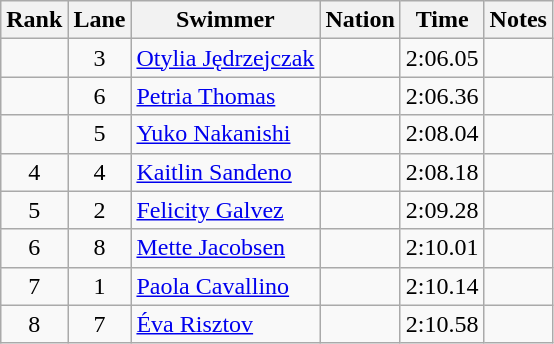<table class="wikitable sortable" style="text-align:center">
<tr>
<th>Rank</th>
<th>Lane</th>
<th>Swimmer</th>
<th>Nation</th>
<th>Time</th>
<th>Notes</th>
</tr>
<tr>
<td></td>
<td>3</td>
<td align=left><a href='#'>Otylia Jędrzejczak</a></td>
<td align=left></td>
<td>2:06.05</td>
<td></td>
</tr>
<tr>
<td></td>
<td>6</td>
<td align=left><a href='#'>Petria Thomas</a></td>
<td align=left></td>
<td>2:06.36</td>
<td></td>
</tr>
<tr>
<td></td>
<td>5</td>
<td align=left><a href='#'>Yuko Nakanishi</a></td>
<td align=left></td>
<td>2:08.04</td>
<td></td>
</tr>
<tr>
<td>4</td>
<td>4</td>
<td align=left><a href='#'>Kaitlin Sandeno</a></td>
<td align=left></td>
<td>2:08.18</td>
<td></td>
</tr>
<tr>
<td>5</td>
<td>2</td>
<td align=left><a href='#'>Felicity Galvez</a></td>
<td align=left></td>
<td>2:09.28</td>
<td></td>
</tr>
<tr>
<td>6</td>
<td>8</td>
<td align=left><a href='#'>Mette Jacobsen</a></td>
<td align=left></td>
<td>2:10.01</td>
<td></td>
</tr>
<tr>
<td>7</td>
<td>1</td>
<td align=left><a href='#'>Paola Cavallino</a></td>
<td align=left></td>
<td>2:10.14</td>
<td></td>
</tr>
<tr>
<td>8</td>
<td>7</td>
<td align=left><a href='#'>Éva Risztov</a></td>
<td align=left></td>
<td>2:10.58</td>
<td></td>
</tr>
</table>
